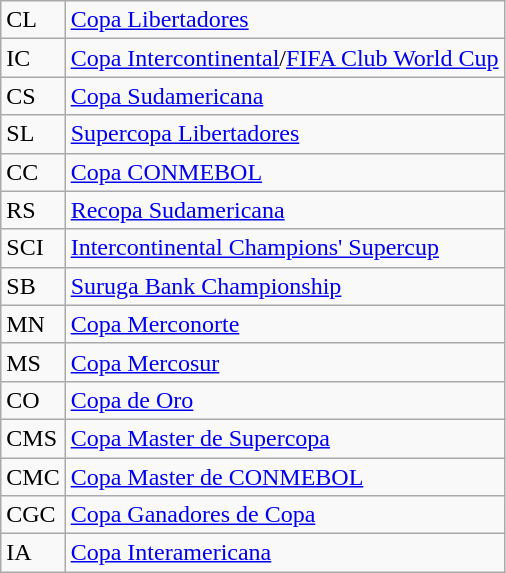<table class="wikitable">
<tr>
<td>CL</td>
<td><a href='#'>Copa Libertadores</a></td>
</tr>
<tr>
<td>IC</td>
<td><a href='#'>Copa Intercontinental</a>/<a href='#'>FIFA Club World Cup</a></td>
</tr>
<tr>
<td>CS</td>
<td><a href='#'>Copa Sudamericana</a></td>
</tr>
<tr>
<td>SL</td>
<td><a href='#'>Supercopa Libertadores</a></td>
</tr>
<tr>
<td>CC</td>
<td><a href='#'>Copa CONMEBOL</a></td>
</tr>
<tr>
<td>RS</td>
<td><a href='#'>Recopa Sudamericana</a></td>
</tr>
<tr>
<td>SCI</td>
<td><a href='#'>Intercontinental Champions' Supercup</a></td>
</tr>
<tr>
<td>SB</td>
<td><a href='#'>Suruga Bank Championship</a></td>
</tr>
<tr>
<td>MN</td>
<td><a href='#'>Copa Merconorte</a></td>
</tr>
<tr>
<td>MS</td>
<td><a href='#'>Copa Mercosur</a></td>
</tr>
<tr>
<td>CO</td>
<td><a href='#'>Copa de Oro</a></td>
</tr>
<tr>
<td>CMS</td>
<td><a href='#'>Copa Master de Supercopa</a></td>
</tr>
<tr>
<td>CMC</td>
<td><a href='#'>Copa Master de CONMEBOL</a></td>
</tr>
<tr>
<td>CGC</td>
<td><a href='#'>Copa Ganadores de Copa</a></td>
</tr>
<tr>
<td>IA</td>
<td><a href='#'>Copa Interamericana</a></td>
</tr>
</table>
